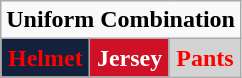<table class="wikitable"  style="display: inline-table;">
<tr>
<td align="center" Colspan="3"><strong>Uniform Combination</strong></td>
</tr>
<tr align="center">
<td style="background:#14213D; color:red"><strong>Helmet</strong></td>
<td style="background:#CE1126; color:white"><strong>Jersey</strong></td>
<td style="background:lightgrey; color:red"><strong>Pants</strong></td>
</tr>
</table>
